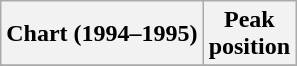<table class="wikitable sortable">
<tr>
<th align="left">Chart (1994–1995)</th>
<th align="center">Peak<br>position</th>
</tr>
<tr>
</tr>
</table>
